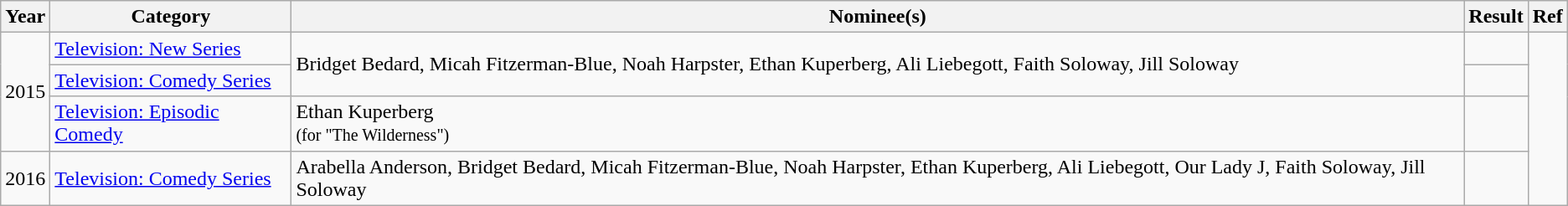<table class="wikitable">
<tr>
<th>Year</th>
<th>Category</th>
<th>Nominee(s)</th>
<th>Result</th>
<th>Ref</th>
</tr>
<tr>
<td rowspan=3>2015</td>
<td><a href='#'>Television: New Series</a></td>
<td rowspan=2>Bridget Bedard, Micah Fitzerman-Blue, Noah Harpster, Ethan Kuperberg, Ali Liebegott, Faith Soloway, Jill Soloway</td>
<td></td>
<td rowspan=4></td>
</tr>
<tr>
<td><a href='#'>Television: Comedy Series</a></td>
<td></td>
</tr>
<tr>
<td><a href='#'>Television: Episodic Comedy</a></td>
<td>Ethan Kuperberg<br><small>(for "The Wilderness")</small></td>
<td></td>
</tr>
<tr>
<td>2016</td>
<td><a href='#'>Television: Comedy Series</a></td>
<td>Arabella Anderson, Bridget Bedard, Micah Fitzerman-Blue, Noah Harpster, Ethan Kuperberg, Ali Liebegott, Our Lady J, Faith Soloway, Jill Soloway</td>
<td></td>
</tr>
</table>
